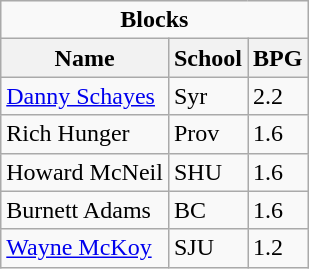<table class="wikitable">
<tr>
<td colspan=3 style="text-align:center;"><strong>Blocks</strong></td>
</tr>
<tr>
<th>Name</th>
<th>School</th>
<th>BPG</th>
</tr>
<tr>
<td><a href='#'>Danny Schayes</a></td>
<td>Syr</td>
<td>2.2</td>
</tr>
<tr>
<td>Rich Hunger</td>
<td>Prov</td>
<td>1.6</td>
</tr>
<tr>
<td>Howard McNeil</td>
<td>SHU</td>
<td>1.6</td>
</tr>
<tr>
<td>Burnett Adams</td>
<td>BC</td>
<td>1.6</td>
</tr>
<tr>
<td><a href='#'>Wayne McKoy</a></td>
<td>SJU</td>
<td>1.2</td>
</tr>
</table>
